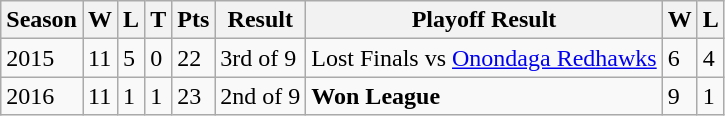<table class="wikitable">
<tr>
<th>Season</th>
<th>W</th>
<th>L</th>
<th>T</th>
<th>Pts</th>
<th>Result</th>
<th>Playoff Result</th>
<th>W</th>
<th>L</th>
</tr>
<tr>
<td>2015</td>
<td>11</td>
<td>5</td>
<td>0</td>
<td>22</td>
<td>3rd of 9</td>
<td>Lost Finals vs <a href='#'>Onondaga Redhawks</a></td>
<td>6</td>
<td>4</td>
</tr>
<tr>
<td>2016</td>
<td>11</td>
<td>1</td>
<td>1</td>
<td>23</td>
<td>2nd of 9</td>
<td><strong>Won League</strong></td>
<td>9</td>
<td>1</td>
</tr>
</table>
